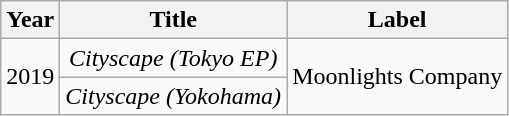<table class="wikitable plainrowheaders" style="text-align:center;">
<tr>
<th scope="col">Year</th>
<th scope="col">Title</th>
<th scope="col">Label</th>
</tr>
<tr>
<td rowspan=2>2019</td>
<td><em>Cityscape (Tokyo EP)</em></td>
<td rowspan=2>Moonlights Company</td>
</tr>
<tr>
<td><em>Cityscape (Yokohama)</em></td>
</tr>
</table>
